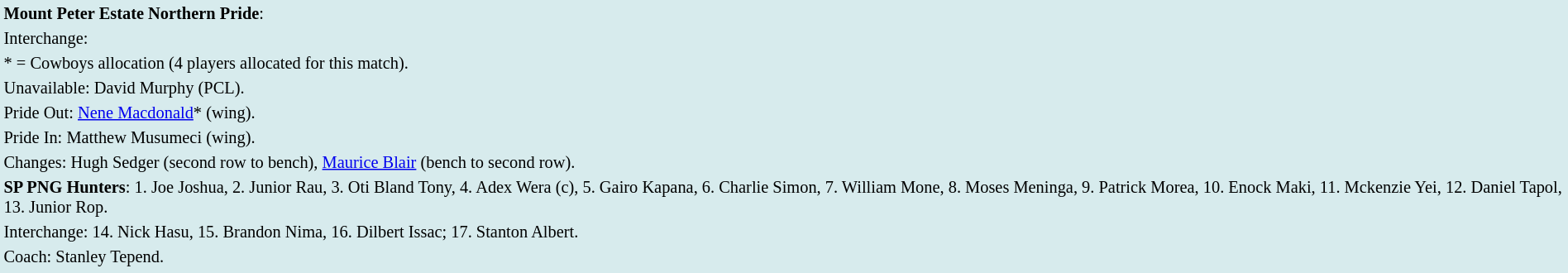<table style="background:#d7ebed; font-size:85%; width:100%;">
<tr>
<td><strong>Mount Peter Estate Northern Pride</strong>:             </td>
</tr>
<tr>
<td>Interchange:    </td>
</tr>
<tr>
<td>* = Cowboys allocation (4 players allocated for this match).</td>
</tr>
<tr>
<td>Unavailable: David Murphy (PCL).</td>
</tr>
<tr>
<td>Pride Out: <a href='#'>Nene Macdonald</a>* (wing).</td>
</tr>
<tr>
<td>Pride In: Matthew Musumeci (wing).</td>
</tr>
<tr>
<td>Changes: Hugh Sedger (second row to bench), <a href='#'>Maurice Blair</a> (bench to second row).</td>
</tr>
<tr>
<td><strong>SP PNG Hunters</strong>: 1. Joe Joshua, 2. Junior Rau, 3. Oti Bland Tony, 4. Adex Wera (c), 5. Gairo Kapana, 6. Charlie Simon, 7. William Mone, 8. Moses Meninga, 9. Patrick Morea, 10. Enock Maki, 11. Mckenzie Yei, 12. Daniel Tapol, 13. Junior Rop.</td>
</tr>
<tr>
<td>Interchange: 14. Nick Hasu, 15. Brandon Nima, 16. Dilbert Issac; 17. Stanton Albert.</td>
</tr>
<tr>
<td>Coach: Stanley Tepend.</td>
</tr>
<tr>
</tr>
</table>
